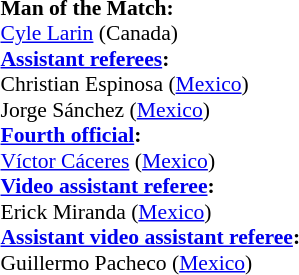<table style="width:100%; font-size:90%">
<tr>
<td><br><strong>Man of the Match:</strong>
<br><a href='#'>Cyle Larin</a> (Canada)<br><strong><a href='#'>Assistant referees</a>:</strong>
<br>Christian Espinosa (<a href='#'>Mexico</a>)
<br>Jorge Sánchez (<a href='#'>Mexico</a>)
<br><strong><a href='#'>Fourth official</a>:</strong>
<br><a href='#'>Víctor Cáceres</a> (<a href='#'>Mexico</a>)
<br><strong><a href='#'>Video assistant referee</a>:</strong>
<br>Erick Miranda (<a href='#'>Mexico</a>)
<br><strong><a href='#'>Assistant video assistant referee</a>:</strong>
<br>Guillermo Pacheco (<a href='#'>Mexico</a>)</td>
</tr>
</table>
